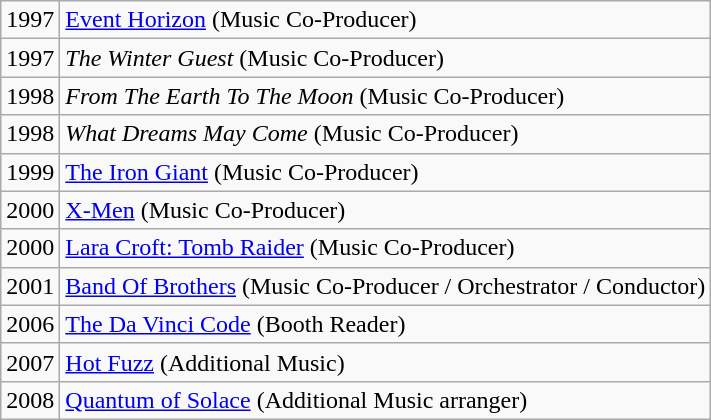<table class="wikitable">
<tr>
<td>1997</td>
<td><a href='#'>Event Horizon</a> (Music Co-Producer)</td>
</tr>
<tr>
<td>1997</td>
<td><em>The Winter Guest</em> (Music Co-Producer)</td>
</tr>
<tr>
<td>1998</td>
<td><em>From The Earth To The Moon</em> (Music Co-Producer)</td>
</tr>
<tr>
<td>1998</td>
<td><em>What Dreams May Come</em> (Music Co-Producer)</td>
</tr>
<tr>
<td>1999</td>
<td><a href='#'>The Iron Giant</a> (Music Co-Producer)</td>
</tr>
<tr>
<td>2000</td>
<td><a href='#'>X-Men</a> (Music Co-Producer)</td>
</tr>
<tr>
<td>2000</td>
<td><a href='#'>Lara Croft: Tomb Raider</a> (Music Co-Producer)</td>
</tr>
<tr>
<td>2001</td>
<td><a href='#'>Band Of Brothers</a> (Music Co-Producer / Orchestrator / Conductor)</td>
</tr>
<tr>
<td>2006</td>
<td><a href='#'>The Da Vinci Code</a> (Booth Reader)</td>
</tr>
<tr>
<td>2007</td>
<td><a href='#'>Hot Fuzz</a> (Additional Music)</td>
</tr>
<tr>
<td>2008</td>
<td><a href='#'>Quantum of Solace</a> (Additional Music arranger)</td>
</tr>
</table>
